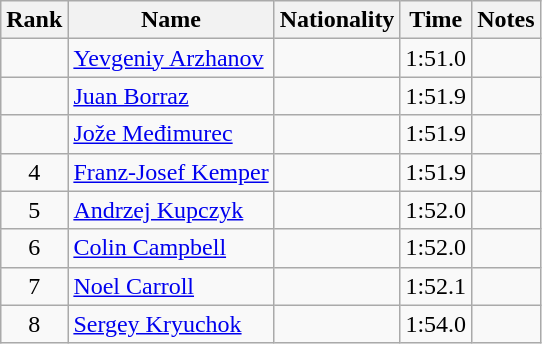<table class="wikitable sortable" style="text-align:center">
<tr>
<th>Rank</th>
<th>Name</th>
<th>Nationality</th>
<th>Time</th>
<th>Notes</th>
</tr>
<tr>
<td></td>
<td align="left"><a href='#'>Yevgeniy Arzhanov</a></td>
<td align=left></td>
<td>1:51.0</td>
<td></td>
</tr>
<tr>
<td></td>
<td align="left"><a href='#'>Juan Borraz</a></td>
<td align=left></td>
<td>1:51.9</td>
<td></td>
</tr>
<tr>
<td></td>
<td align="left"><a href='#'>Jože Međimurec</a></td>
<td align=left></td>
<td>1:51.9</td>
<td></td>
</tr>
<tr>
<td>4</td>
<td align="left"><a href='#'>Franz-Josef Kemper</a></td>
<td align=left></td>
<td>1:51.9</td>
<td></td>
</tr>
<tr>
<td>5</td>
<td align="left"><a href='#'>Andrzej Kupczyk</a></td>
<td align=left></td>
<td>1:52.0</td>
<td></td>
</tr>
<tr>
<td>6</td>
<td align="left"><a href='#'>Colin Campbell</a></td>
<td align=left></td>
<td>1:52.0</td>
<td></td>
</tr>
<tr>
<td>7</td>
<td align="left"><a href='#'>Noel Carroll</a></td>
<td align=left></td>
<td>1:52.1</td>
<td></td>
</tr>
<tr>
<td>8</td>
<td align="left"><a href='#'>Sergey Kryuchok</a></td>
<td align=left></td>
<td>1:54.0</td>
<td></td>
</tr>
</table>
